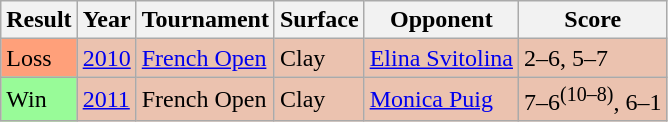<table class="sortable wikitable">
<tr>
<th>Result</th>
<th>Year</th>
<th>Tournament</th>
<th>Surface</th>
<th>Opponent</th>
<th class=unsortable>Score</th>
</tr>
<tr bgcolor=#ebc2af>
<td bgcolor=ffa07a>Loss</td>
<td><a href='#'>2010</a></td>
<td><a href='#'>French Open</a></td>
<td>Clay</td>
<td> <a href='#'>Elina Svitolina</a></td>
<td>2–6, 5–7</td>
</tr>
<tr bgcolor=#ebc2af>
<td bgcolor=98FB98>Win</td>
<td><a href='#'>2011</a></td>
<td>French Open</td>
<td>Clay</td>
<td> <a href='#'>Monica Puig</a></td>
<td>7–6<sup>(10–8)</sup>, 6–1</td>
</tr>
</table>
